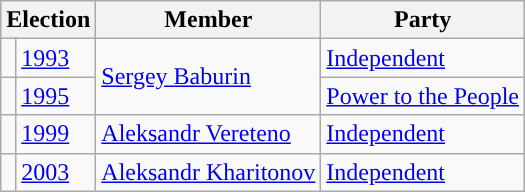<table class="wikitable">
<tr>
<th colspan="2">Election</th>
<th>Member</th>
<th>Party</th>
</tr>
<tr>
<td style="background-color:"></td>
<td><a href='#'>1993</a></td>
<td rowspan=2><a href='#'>Sergey Baburin</a></td>
<td><a href='#'>Independent</a></td>
</tr>
<tr>
<td style="background-color:"></td>
<td><a href='#'>1995</a></td>
<td><a href='#'>Power to the People</a></td>
</tr>
<tr>
<td style="background-color:"></td>
<td><a href='#'>1999</a></td>
<td><a href='#'>Aleksandr Vereteno</a></td>
<td><a href='#'>Independent</a></td>
</tr>
<tr>
<td style="background-color:"></td>
<td><a href='#'>2003</a></td>
<td><a href='#'>Aleksandr Kharitonov</a></td>
<td><a href='#'>Independent</a></td>
</tr>
</table>
